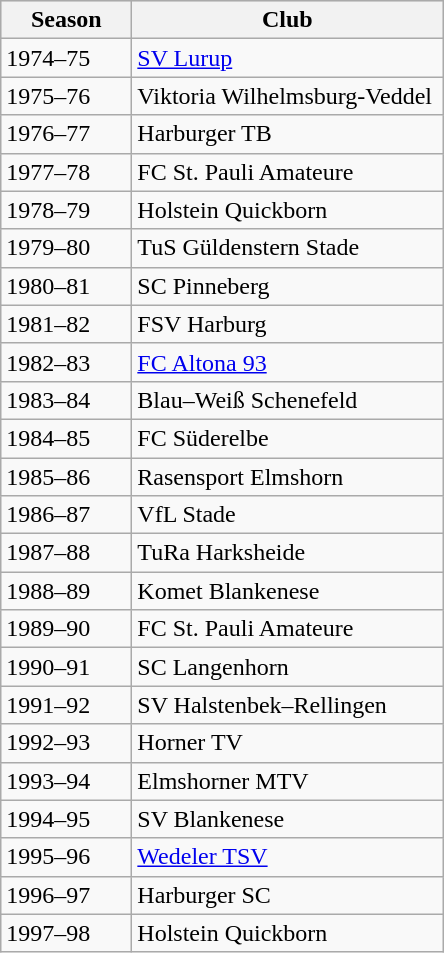<table class="wikitable">
<tr align="center" bgcolor="#dfdfdf">
<th width="80">Season</th>
<th width="200">Club</th>
</tr>
<tr>
<td>1974–75</td>
<td><a href='#'>SV Lurup</a></td>
</tr>
<tr>
<td>1975–76</td>
<td>Viktoria Wilhelmsburg-Veddel</td>
</tr>
<tr>
<td>1976–77</td>
<td>Harburger TB</td>
</tr>
<tr>
<td>1977–78</td>
<td>FC St. Pauli Amateure</td>
</tr>
<tr>
<td>1978–79</td>
<td>Holstein Quickborn</td>
</tr>
<tr>
<td>1979–80</td>
<td>TuS Güldenstern Stade</td>
</tr>
<tr>
<td>1980–81</td>
<td>SC Pinneberg</td>
</tr>
<tr>
<td>1981–82</td>
<td>FSV Harburg</td>
</tr>
<tr>
<td>1982–83</td>
<td><a href='#'>FC Altona 93</a></td>
</tr>
<tr>
<td>1983–84</td>
<td>Blau–Weiß Schenefeld</td>
</tr>
<tr>
<td>1984–85</td>
<td>FC Süderelbe</td>
</tr>
<tr>
<td>1985–86</td>
<td>Rasensport Elmshorn</td>
</tr>
<tr>
<td>1986–87</td>
<td>VfL Stade</td>
</tr>
<tr>
<td>1987–88</td>
<td>TuRa Harksheide</td>
</tr>
<tr>
<td>1988–89</td>
<td>Komet Blankenese</td>
</tr>
<tr>
<td>1989–90</td>
<td>FC St. Pauli Amateure</td>
</tr>
<tr>
<td>1990–91</td>
<td>SC Langenhorn</td>
</tr>
<tr>
<td>1991–92</td>
<td>SV Halstenbek–Rellingen</td>
</tr>
<tr>
<td>1992–93</td>
<td>Horner TV</td>
</tr>
<tr>
<td>1993–94</td>
<td>Elmshorner MTV</td>
</tr>
<tr>
<td>1994–95</td>
<td>SV Blankenese</td>
</tr>
<tr>
<td>1995–96</td>
<td><a href='#'>Wedeler TSV</a></td>
</tr>
<tr>
<td>1996–97</td>
<td>Harburger SC</td>
</tr>
<tr>
<td>1997–98</td>
<td>Holstein Quickborn</td>
</tr>
</table>
